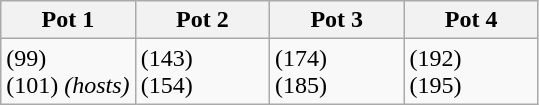<table class="wikitable sortable">
<tr>
<th width=25%>Pot 1</th>
<th width=25%>Pot 2</th>
<th width=25%>Pot 3</th>
<th width=25%>Pot 4</th>
</tr>
<tr>
<td> (99)<br> (101) <em>(hosts)</em></td>
<td> (143)<br> (154)</td>
<td> (174)<br> (185)</td>
<td> (192)<br> (195)</td>
</tr>
</table>
